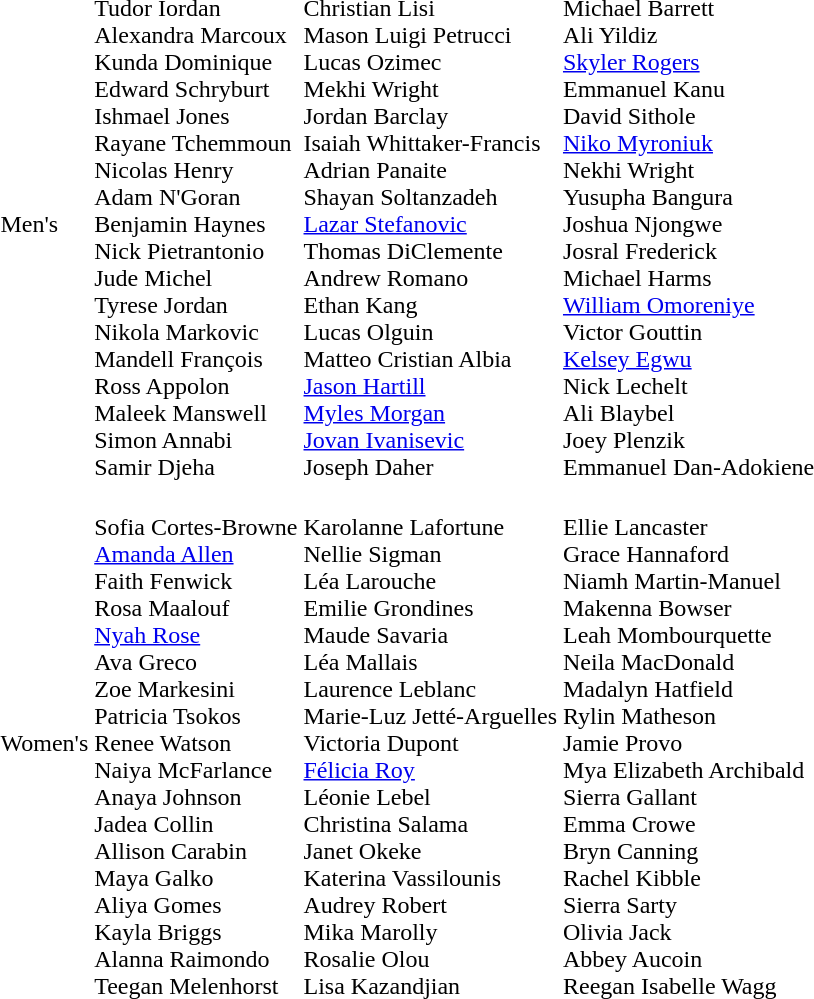<table>
<tr>
<td>Men's</td>
<td><br>Tudor Iordan<br>Alexandra Marcoux<br>Kunda Dominique<br>Edward Schryburt<br>Ishmael Jones<br>Rayane Tchemmoun<br>Nicolas Henry<br>Adam N'Goran<br>Benjamin Haynes<br>Nick Pietrantonio<br>Jude Michel<br>Tyrese Jordan<br>Nikola Markovic<br>Mandell François<br>Ross Appolon<br>Maleek Manswell<br>Simon Annabi<br>Samir Djeha</td>
<td><br>Christian Lisi<br>Mason Luigi Petrucci<br>Lucas Ozimec<br>Mekhi Wright<br>Jordan Barclay<br>Isaiah Whittaker-Francis<br>Adrian Panaite<br>Shayan Soltanzadeh<br><a href='#'>Lazar Stefanovic</a><br>Thomas DiClemente<br>Andrew Romano<br>Ethan Kang<br>Lucas Olguin<br>Matteo Cristian Albia<br><a href='#'>Jason Hartill</a><br><a href='#'>Myles Morgan</a><br><a href='#'>Jovan Ivanisevic</a><br>Joseph Daher</td>
<td><br>Michael Barrett<br>Ali Yildiz<br><a href='#'>Skyler Rogers</a><br>Emmanuel Kanu<br>David Sithole<br><a href='#'>Niko Myroniuk</a><br>Nekhi Wright<br>Yusupha Bangura<br>Joshua Njongwe<br>Josral Frederick<br>Michael Harms<br><a href='#'>William Omoreniye</a><br>Victor Gouttin<br><a href='#'>Kelsey Egwu</a><br>Nick Lechelt<br>Ali Blaybel<br>Joey Plenzik<br>Emmanuel Dan-Adokiene</td>
</tr>
<tr>
<td>Women's</td>
<td><br>Sofia Cortes-Browne<br><a href='#'>Amanda Allen</a><br>Faith Fenwick<br>Rosa Maalouf<br><a href='#'>Nyah Rose</a><br>Ava Greco<br>Zoe Markesini<br>Patricia Tsokos<br>Renee Watson<br>Naiya McFarlance<br>Anaya Johnson<br>Jadea Collin<br>Allison Carabin<br>Maya Galko<br>Aliya Gomes<br>Kayla Briggs<br>Alanna Raimondo<br>Teegan Melenhorst</td>
<td><br>Karolanne Lafortune<br>Nellie Sigman<br>Léa Larouche<br>Emilie Grondines<br>Maude Savaria<br>Léa Mallais<br>Laurence Leblanc<br>Marie-Luz Jetté-Arguelles<br>Victoria Dupont<br><a href='#'>Félicia Roy</a><br>Léonie Lebel<br>Christina Salama<br>Janet Okeke<br>Katerina Vassilounis<br>Audrey Robert<br>Mika Marolly<br>Rosalie Olou<br>Lisa Kazandjian</td>
<td><br>Ellie Lancaster<br>Grace Hannaford<br>Niamh Martin-Manuel<br>Makenna Bowser<br>Leah Mombourquette<br>Neila MacDonald<br>Madalyn Hatfield<br>Rylin Matheson<br>Jamie Provo<br>Mya Elizabeth Archibald<br>Sierra Gallant<br>Emma Crowe<br>Bryn Canning<br>Rachel Kibble<br>Sierra Sarty<br>Olivia Jack<br>Abbey Aucoin<br>Reegan Isabelle Wagg</td>
</tr>
</table>
